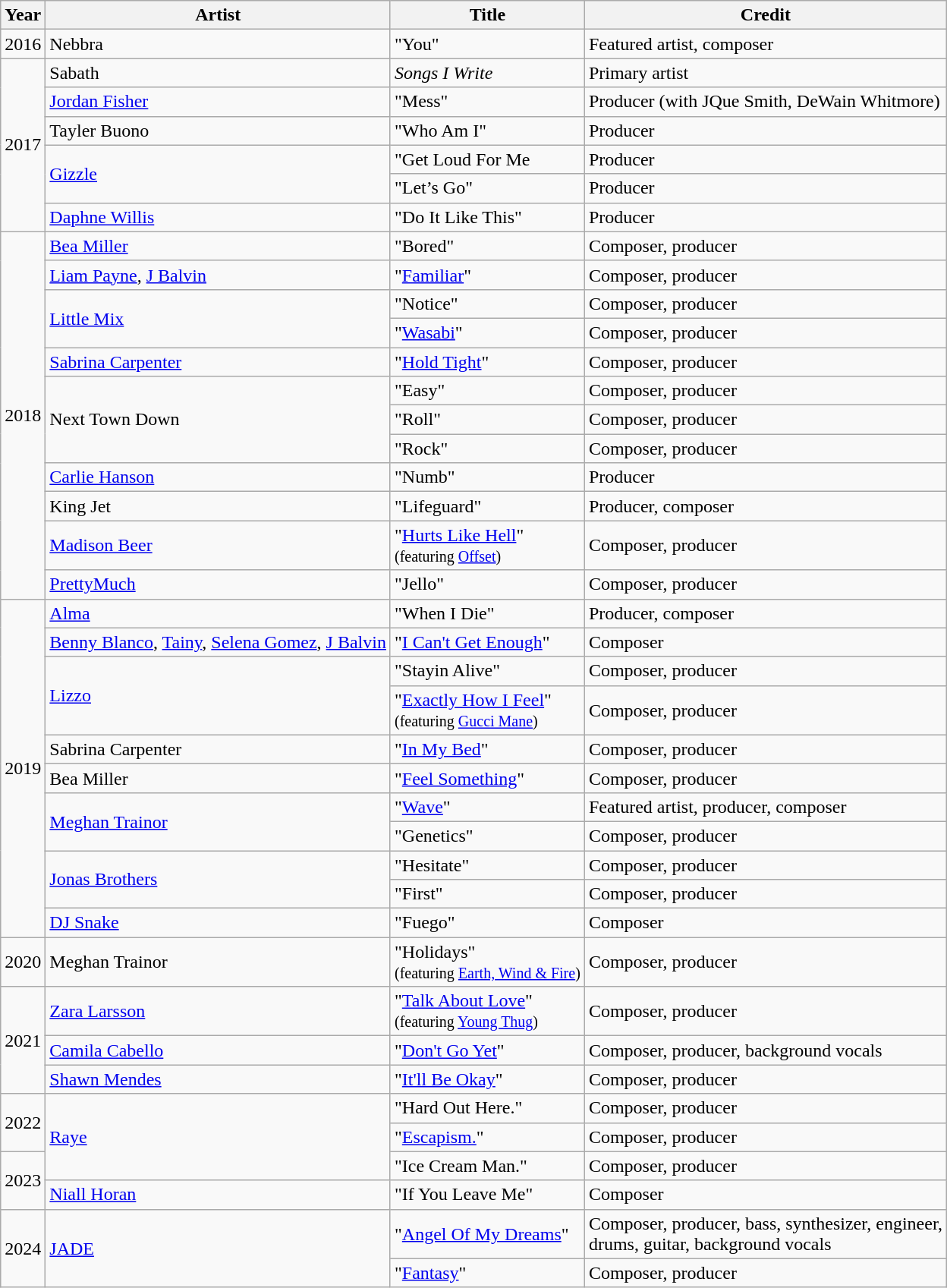<table class="wikitable sortable">
<tr>
<th>Year</th>
<th>Artist</th>
<th>Title</th>
<th>Credit</th>
</tr>
<tr>
<td>2016</td>
<td>Nebbra</td>
<td>"You"</td>
<td>Featured artist, composer</td>
</tr>
<tr>
<td rowspan="6">2017</td>
<td>Sabath</td>
<td><em>Songs I Write</em></td>
<td>Primary artist</td>
</tr>
<tr>
<td><a href='#'>Jordan Fisher</a></td>
<td>"Mess"</td>
<td>Producer (with JQue Smith, DeWain Whitmore)</td>
</tr>
<tr>
<td>Tayler Buono</td>
<td>"Who Am I"</td>
<td>Producer</td>
</tr>
<tr>
<td rowspan="2"><a href='#'>Gizzle</a></td>
<td>"Get Loud For Me</td>
<td>Producer</td>
</tr>
<tr>
<td>"Let’s Go"</td>
<td>Producer</td>
</tr>
<tr>
<td><a href='#'>Daphne Willis</a></td>
<td>"Do It Like This"</td>
<td>Producer</td>
</tr>
<tr>
<td rowspan = "12">2018</td>
<td><a href='#'>Bea Miller</a></td>
<td>"Bored"</td>
<td>Composer, producer</td>
</tr>
<tr>
<td><a href='#'>Liam Payne</a>, <a href='#'>J Balvin</a></td>
<td>"<a href='#'>Familiar</a>"</td>
<td>Composer, producer</td>
</tr>
<tr>
<td rowspan="2"><a href='#'>Little Mix</a></td>
<td>"Notice"</td>
<td>Composer, producer</td>
</tr>
<tr>
<td>"<a href='#'>Wasabi</a>"</td>
<td>Composer, producer</td>
</tr>
<tr>
<td><a href='#'>Sabrina Carpenter</a></td>
<td>"<a href='#'>Hold Tight</a>"</td>
<td>Composer, producer</td>
</tr>
<tr>
<td rowspan="3">Next Town Down</td>
<td>"Easy"</td>
<td>Composer, producer</td>
</tr>
<tr>
<td>"Roll"</td>
<td>Composer, producer</td>
</tr>
<tr>
<td>"Rock"</td>
<td>Composer, producer</td>
</tr>
<tr>
<td><a href='#'>Carlie Hanson</a></td>
<td>"Numb"</td>
<td>Producer</td>
</tr>
<tr>
<td>King Jet</td>
<td>"Lifeguard"</td>
<td>Producer, composer</td>
</tr>
<tr>
<td><a href='#'>Madison Beer</a></td>
<td>"<a href='#'>Hurts Like Hell</a>"<br><small>(featuring <a href='#'>Offset</a>)</small></td>
<td>Composer, producer</td>
</tr>
<tr>
<td><a href='#'>PrettyMuch</a></td>
<td>"Jello"</td>
<td>Composer, producer</td>
</tr>
<tr>
<td rowspan="11">2019</td>
<td><a href='#'>Alma</a></td>
<td>"When I Die"</td>
<td>Producer, composer</td>
</tr>
<tr>
<td><a href='#'>Benny Blanco</a>, <a href='#'>Tainy</a>, <a href='#'>Selena Gomez</a>, <a href='#'>J Balvin</a></td>
<td>"<a href='#'>I Can't Get Enough</a>"</td>
<td>Composer</td>
</tr>
<tr>
<td rowspan="2"><a href='#'>Lizzo</a></td>
<td>"Stayin Alive"</td>
<td>Composer, producer</td>
</tr>
<tr>
<td>"<a href='#'>Exactly How I Feel</a>"<br><small>(featuring <a href='#'>Gucci Mane</a>) </small></td>
<td>Composer, producer</td>
</tr>
<tr>
<td>Sabrina Carpenter</td>
<td>"<a href='#'>In My Bed</a>"</td>
<td>Composer, producer</td>
</tr>
<tr>
<td>Bea Miller</td>
<td>"<a href='#'>Feel Something</a>"</td>
<td>Composer, producer</td>
</tr>
<tr>
<td rowspan="2"><a href='#'>Meghan Trainor</a></td>
<td>"<a href='#'>Wave</a>"</td>
<td>Featured artist, producer, composer</td>
</tr>
<tr>
<td>"Genetics"</td>
<td>Composer, producer</td>
</tr>
<tr>
<td rowspan="2"><a href='#'>Jonas Brothers</a></td>
<td>"Hesitate"</td>
<td>Composer, producer</td>
</tr>
<tr>
<td>"First"</td>
<td>Composer, producer</td>
</tr>
<tr>
<td><a href='#'>DJ Snake</a></td>
<td>"Fuego"</td>
<td>Composer</td>
</tr>
<tr>
<td>2020</td>
<td>Meghan Trainor</td>
<td>"Holidays"<br><small>(featuring <a href='#'>Earth, Wind & Fire</a>)</small></td>
<td>Composer, producer</td>
</tr>
<tr>
<td rowspan="3">2021</td>
<td><a href='#'>Zara Larsson</a></td>
<td>"<a href='#'>Talk About Love</a>"<br><small>(featuring <a href='#'>Young Thug</a>) </small></td>
<td>Composer, producer</td>
</tr>
<tr>
<td><a href='#'>Camila Cabello</a></td>
<td>"<a href='#'>Don't Go Yet</a>"</td>
<td>Composer, producer, background vocals</td>
</tr>
<tr>
<td><a href='#'>Shawn Mendes</a></td>
<td>"<a href='#'>It'll Be Okay</a>"</td>
<td>Composer, producer</td>
</tr>
<tr>
<td rowspan="2">2022</td>
<td rowspan="3"><a href='#'>Raye</a></td>
<td>"Hard Out Here."</td>
<td>Composer, producer</td>
</tr>
<tr>
<td>"<a href='#'>Escapism.</a>"</td>
<td>Composer, producer</td>
</tr>
<tr>
<td rowspan="2">2023</td>
<td>"Ice Cream Man."</td>
<td>Composer, producer</td>
</tr>
<tr>
<td><a href='#'>Niall Horan</a></td>
<td>"If You Leave Me"</td>
<td>Composer</td>
</tr>
<tr>
<td rowspan="2">2024</td>
<td rowspan="2"><a href='#'>JADE</a></td>
<td>"<a href='#'>Angel Of My Dreams</a>"</td>
<td>Composer, producer, bass, synthesizer, engineer,<br>drums, guitar, background vocals</td>
</tr>
<tr>
<td>"<a href='#'>Fantasy</a>"</td>
<td>Composer, producer</td>
</tr>
</table>
